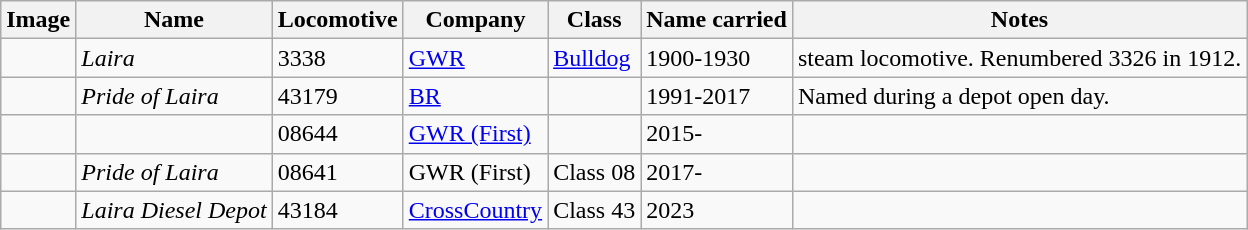<table class="wikitable sortable">
<tr>
<th class=unsortable>Image</th>
<th>Name</th>
<th>Locomotive</th>
<th>Company</th>
<th>Class</th>
<th>Name carried</th>
<th class=unsortable>Notes</th>
</tr>
<tr>
<td></td>
<td><em>Laira</em></td>
<td>3338</td>
<td><a href='#'>GWR</a></td>
<td><a href='#'>Bulldog</a></td>
<td>1900-1930</td>
<td> steam locomotive. Renumbered 3326 in 1912.</td>
</tr>
<tr>
<td></td>
<td><em>Pride of Laira</em></td>
<td>43179</td>
<td><a href='#'>BR</a></td>
<td></td>
<td>1991-2017</td>
<td>Named during a depot open day.</td>
</tr>
<tr>
<td></td>
<td><em></em></td>
<td>08644</td>
<td><a href='#'>GWR (First)</a></td>
<td></td>
<td>2015-</td>
<td></td>
</tr>
<tr>
<td></td>
<td><em>Pride of Laira</em></td>
<td>08641</td>
<td>GWR (First)</td>
<td>Class 08</td>
<td>2017-</td>
<td></td>
</tr>
<tr>
<td></td>
<td><em>Laira Diesel Depot</em></td>
<td>43184</td>
<td><a href='#'>CrossCountry</a></td>
<td>Class 43</td>
<td>2023</td>
<td></td>
</tr>
</table>
